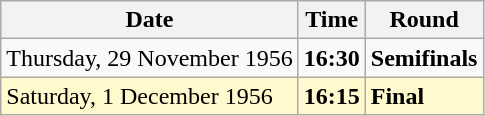<table class="wikitable">
<tr>
<th>Date</th>
<th>Time</th>
<th>Round</th>
</tr>
<tr>
<td>Thursday, 29 November 1956</td>
<td><strong>16:30</strong></td>
<td><strong>Semifinals</strong></td>
</tr>
<tr style=background:lemonchiffon>
<td>Saturday, 1 December 1956</td>
<td><strong>16:15</strong></td>
<td><strong>Final</strong></td>
</tr>
</table>
